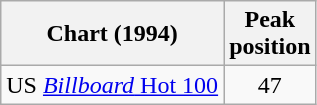<table class="wikitable sortable">
<tr>
<th>Chart (1994)</th>
<th>Peak<br>position</th>
</tr>
<tr>
<td align="left">US <a href='#'><em>Billboard</em> Hot 100</a></td>
<td align="center">47</td>
</tr>
</table>
